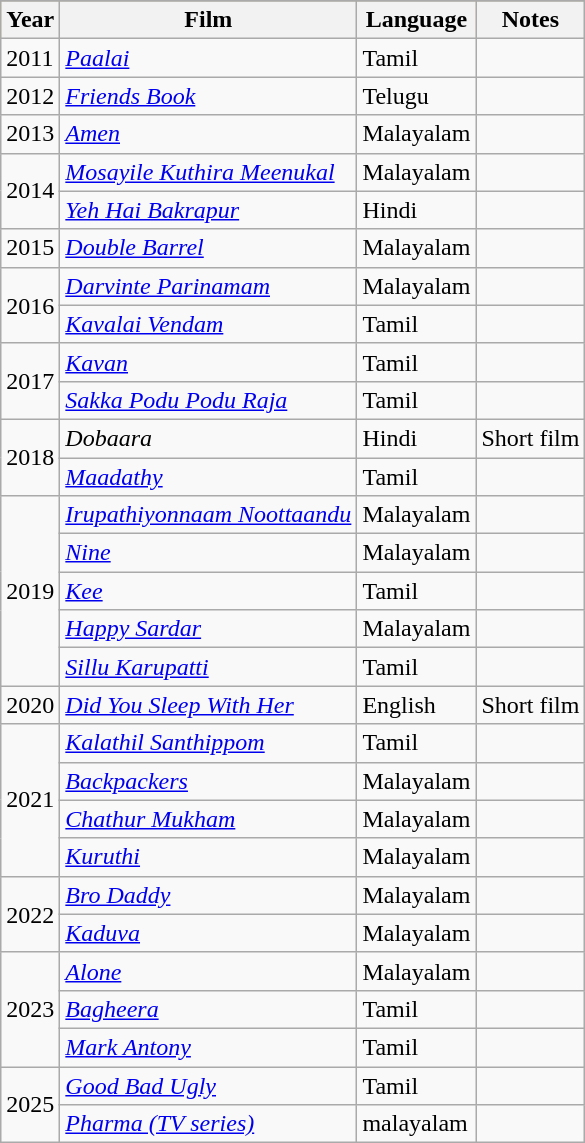<table class="wikitable">
<tr>
</tr>
<tr style="background:#eedd82;text-align:center;">
<th>Year</th>
<th>Film</th>
<th>Language</th>
<th>Notes</th>
</tr>
<tr>
<td>2011</td>
<td><em><a href='#'>Paalai</a></em></td>
<td>Tamil</td>
<td></td>
</tr>
<tr>
<td>2012</td>
<td><em><a href='#'>Friends Book</a></em></td>
<td>Telugu</td>
<td></td>
</tr>
<tr>
<td>2013</td>
<td><em><a href='#'>Amen</a></em></td>
<td>Malayalam</td>
<td></td>
</tr>
<tr>
<td rowspan="2">2014</td>
<td><em><a href='#'>Mosayile Kuthira Meenukal</a></em></td>
<td>Malayalam</td>
<td></td>
</tr>
<tr>
<td><em><a href='#'>Yeh Hai Bakrapur</a></em></td>
<td>Hindi</td>
<td></td>
</tr>
<tr>
<td>2015</td>
<td><em><a href='#'>Double Barrel</a></em></td>
<td>Malayalam</td>
<td></td>
</tr>
<tr>
<td rowspan=2>2016</td>
<td><em><a href='#'>Darvinte Parinamam</a></em></td>
<td>Malayalam</td>
<td></td>
</tr>
<tr>
<td><em><a href='#'>Kavalai Vendam</a></em></td>
<td>Tamil</td>
<td></td>
</tr>
<tr>
<td rowspan=2>2017</td>
<td><em><a href='#'>Kavan</a></em></td>
<td>Tamil</td>
<td></td>
</tr>
<tr>
<td><em><a href='#'>Sakka Podu Podu Raja</a></em></td>
<td>Tamil</td>
<td></td>
</tr>
<tr>
<td rowspan="2">2018</td>
<td><em>Dobaara</em></td>
<td>Hindi</td>
<td>Short film</td>
</tr>
<tr>
<td><em><a href='#'>Maadathy</a></em></td>
<td>Tamil</td>
<td></td>
</tr>
<tr>
<td rowspan="5">2019</td>
<td><em><a href='#'>Irupathiyonnaam Noottaandu</a></em></td>
<td>Malayalam</td>
<td></td>
</tr>
<tr>
<td><em><a href='#'>Nine</a></em></td>
<td>Malayalam</td>
<td></td>
</tr>
<tr>
<td><em><a href='#'>Kee</a></em></td>
<td>Tamil</td>
<td></td>
</tr>
<tr>
<td><em><a href='#'>Happy Sardar</a></em></td>
<td>Malayalam</td>
<td></td>
</tr>
<tr>
<td><em><a href='#'>Sillu Karupatti</a></em></td>
<td>Tamil</td>
<td></td>
</tr>
<tr>
<td>2020</td>
<td><em><a href='#'>Did You Sleep With Her</a></em></td>
<td>English</td>
<td>Short film</td>
</tr>
<tr>
<td rowspan="4">2021</td>
<td><em><a href='#'>Kalathil Santhippom</a></em></td>
<td>Tamil</td>
<td></td>
</tr>
<tr>
<td><em><a href='#'>Backpackers</a></em></td>
<td>Malayalam</td>
<td></td>
</tr>
<tr>
<td><em><a href='#'>Chathur Mukham</a></em></td>
<td>Malayalam</td>
<td></td>
</tr>
<tr>
<td><em><a href='#'>Kuruthi</a></em></td>
<td>Malayalam</td>
<td></td>
</tr>
<tr>
<td rowspan="2">2022</td>
<td><em><a href='#'>Bro Daddy</a></em></td>
<td>Malayalam</td>
<td></td>
</tr>
<tr>
<td><em><a href='#'>Kaduva</a></em></td>
<td>Malayalam</td>
<td></td>
</tr>
<tr>
<td rowspan="3">2023</td>
<td><em><a href='#'>Alone</a></em></td>
<td>Malayalam</td>
<td></td>
</tr>
<tr>
<td><em><a href='#'>Bagheera</a></em></td>
<td>Tamil</td>
<td></td>
</tr>
<tr>
<td><em><a href='#'>Mark Antony</a></em></td>
<td>Tamil</td>
<td></td>
</tr>
<tr>
<td rowspan="2">2025</td>
<td><em><a href='#'>Good Bad Ugly</a></em></td>
<td>Tamil</td>
<td></td>
</tr>
<tr>
<td><em><a href='#'>Pharma (TV series)</a></em></td>
<td>malayalam</td>
<td></td>
</tr>
</table>
